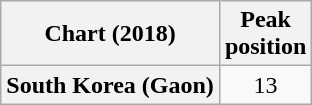<table class="wikitable plainrowheaders" style="text-align:center">
<tr>
<th>Chart (2018)</th>
<th>Peak<br>position</th>
</tr>
<tr>
<th scope="row">South Korea (Gaon)</th>
<td>13</td>
</tr>
</table>
